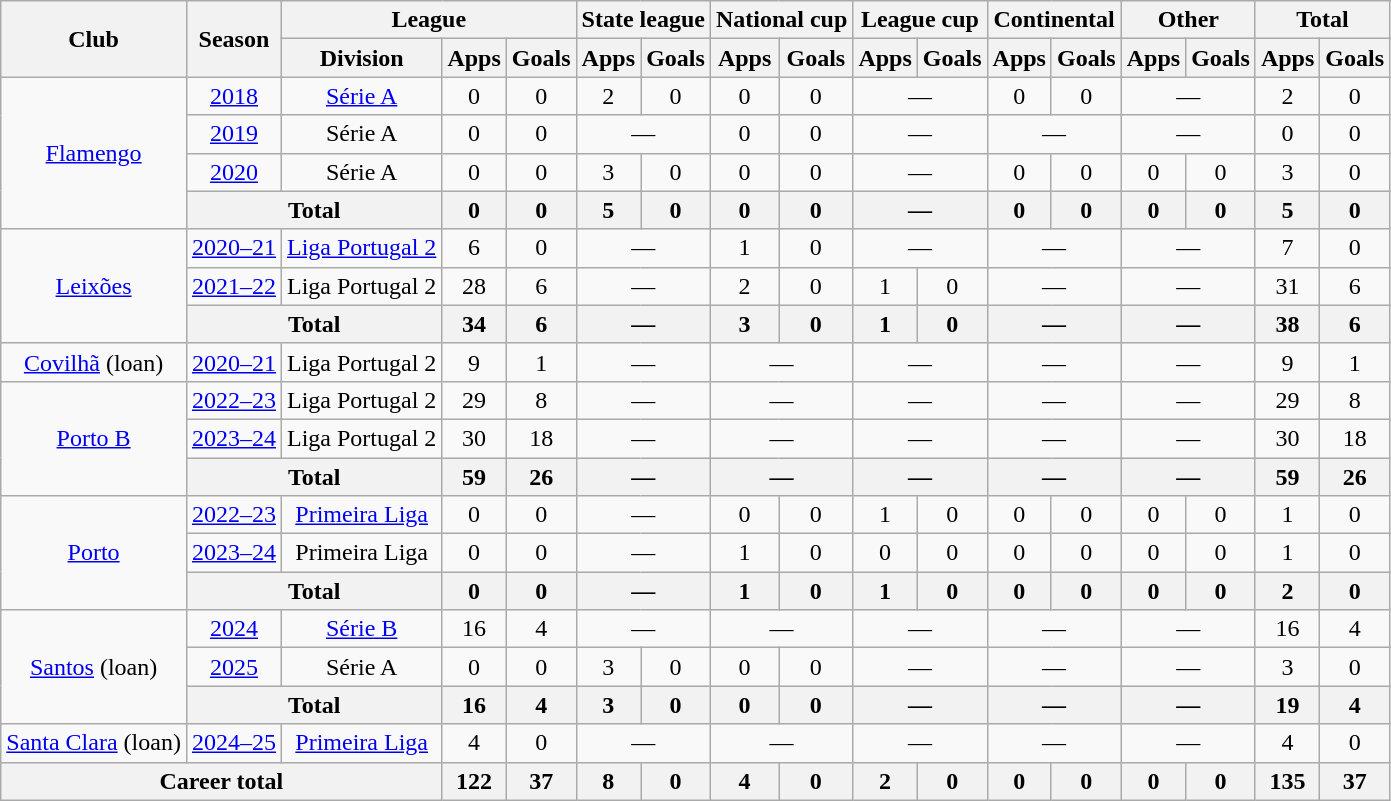<table class="wikitable" style="text-align: center">
<tr>
<th rowspan="2">Club</th>
<th rowspan="2">Season</th>
<th colspan="3">League</th>
<th colspan="2">State league</th>
<th colspan="2">National cup</th>
<th colspan="2">League cup</th>
<th colspan="2">Continental</th>
<th colspan="2">Other</th>
<th colspan="2">Total</th>
</tr>
<tr>
<th>Division</th>
<th>Apps</th>
<th>Goals</th>
<th>Apps</th>
<th>Goals</th>
<th>Apps</th>
<th>Goals</th>
<th>Apps</th>
<th>Goals</th>
<th>Apps</th>
<th>Goals</th>
<th>Apps</th>
<th>Goals</th>
<th>Apps</th>
<th>Goals</th>
</tr>
<tr>
<td rowspan="4"><a href='#'>Flamengo</a></td>
<td><a href='#'>2018</a></td>
<td><a href='#'>Série A</a></td>
<td>0</td>
<td>0</td>
<td>2</td>
<td>0</td>
<td>0</td>
<td>0</td>
<td colspan="2">—</td>
<td>0</td>
<td>0</td>
<td colspan="2">—</td>
<td>2</td>
<td>0</td>
</tr>
<tr>
<td><a href='#'>2019</a></td>
<td>Série A</td>
<td>0</td>
<td>0</td>
<td colspan="2">—</td>
<td>0</td>
<td>0</td>
<td colspan="2">—</td>
<td colspan="2">—</td>
<td colspan="2">—</td>
<td>0</td>
<td>0</td>
</tr>
<tr>
<td><a href='#'>2020</a></td>
<td>Série A</td>
<td>0</td>
<td>0</td>
<td>3</td>
<td>0</td>
<td>0</td>
<td>0</td>
<td colspan="2">—</td>
<td>0</td>
<td>0</td>
<td>0</td>
<td>0</td>
<td>3</td>
<td>0</td>
</tr>
<tr>
<th colspan="2"><strong>Total</strong></th>
<th>0</th>
<th>0</th>
<th>5</th>
<th>0</th>
<th>0</th>
<th>0</th>
<th colspan="2">—</th>
<th>0</th>
<th>0</th>
<th>0</th>
<th>0</th>
<th>5</th>
<th>0</th>
</tr>
<tr>
<td rowspan="3"><a href='#'>Leixões</a></td>
<td><a href='#'>2020–21</a></td>
<td><a href='#'>Liga Portugal 2</a></td>
<td>6</td>
<td>0</td>
<td colspan="2">—</td>
<td>1</td>
<td>0</td>
<td colspan="2">—</td>
<td colspan="2">—</td>
<td colspan="2">—</td>
<td>7</td>
<td>0</td>
</tr>
<tr>
<td><a href='#'>2021–22</a></td>
<td>Liga Portugal 2</td>
<td>28</td>
<td>6</td>
<td colspan="2">—</td>
<td>2</td>
<td>0</td>
<td>1</td>
<td>0</td>
<td colspan="2">—</td>
<td colspan="2">—</td>
<td>31</td>
<td>6</td>
</tr>
<tr>
<th colspan="2">Total</th>
<th>34</th>
<th>6</th>
<th colspan="2">—</th>
<th>3</th>
<th>0</th>
<th>1</th>
<th>0</th>
<th colspan="2">—</th>
<th colspan="2">—</th>
<th>38</th>
<th>6</th>
</tr>
<tr>
<td><a href='#'>Covilhã</a> (loan)</td>
<td><a href='#'>2020–21</a></td>
<td>Liga Portugal 2</td>
<td>9</td>
<td>1</td>
<td colspan="2">—</td>
<td colspan="2">—</td>
<td colspan="2">—</td>
<td colspan="2">—</td>
<td colspan="2">—</td>
<td>9</td>
<td>1</td>
</tr>
<tr>
<td rowspan="3"><a href='#'>Porto B</a></td>
<td><a href='#'>2022–23</a></td>
<td>Liga Portugal 2</td>
<td>29</td>
<td>8</td>
<td colspan="2">—</td>
<td colspan="2">—</td>
<td colspan="2">—</td>
<td colspan="2">—</td>
<td colspan="2">—</td>
<td>29</td>
<td>8</td>
</tr>
<tr>
<td><a href='#'>2023–24</a></td>
<td>Liga Portugal 2</td>
<td>30</td>
<td>18</td>
<td colspan="2">—</td>
<td colspan="2">—</td>
<td colspan="2">—</td>
<td colspan="2">—</td>
<td colspan="2">—</td>
<td>30</td>
<td>18</td>
</tr>
<tr>
<th colspan="2">Total</th>
<th>59</th>
<th>26</th>
<th colspan="2">—</th>
<th colspan="2">—</th>
<th colspan="2">—</th>
<th colspan="2">—</th>
<th colspan="2">—</th>
<th>59</th>
<th>26</th>
</tr>
<tr>
<td rowspan="3"><a href='#'>Porto</a></td>
<td><a href='#'>2022–23</a></td>
<td><a href='#'>Primeira Liga</a></td>
<td>0</td>
<td>0</td>
<td colspan="2">—</td>
<td>0</td>
<td>0</td>
<td>1</td>
<td>0</td>
<td>0</td>
<td>0</td>
<td>0</td>
<td>0</td>
<td>1</td>
<td>0</td>
</tr>
<tr>
<td><a href='#'>2023–24</a></td>
<td>Primeira Liga</td>
<td>0</td>
<td>0</td>
<td colspan="2">—</td>
<td>1</td>
<td>0</td>
<td>0</td>
<td>0</td>
<td>0</td>
<td>0</td>
<td>0</td>
<td>0</td>
<td>1</td>
<td>0</td>
</tr>
<tr>
<th colspan="2">Total</th>
<th>0</th>
<th>0</th>
<th colspan="2">—</th>
<th>1</th>
<th>0</th>
<th>1</th>
<th>0</th>
<th>0</th>
<th>0</th>
<th>0</th>
<th>0</th>
<th>2</th>
<th>0</th>
</tr>
<tr>
<td rowspan="3"><a href='#'>Santos</a> (loan)</td>
<td><a href='#'>2024</a></td>
<td><a href='#'>Série B</a></td>
<td>16</td>
<td>4</td>
<td colspan="2">—</td>
<td colspan="2">—</td>
<td colspan="2">—</td>
<td colspan="2">—</td>
<td colspan="2">—</td>
<td>16</td>
<td>4</td>
</tr>
<tr>
<td><a href='#'>2025</a></td>
<td>Série A</td>
<td>0</td>
<td>0</td>
<td>3</td>
<td>0</td>
<td>0</td>
<td>0</td>
<td colspan="2">—</td>
<td colspan="2">—</td>
<td colspan="2">—</td>
<td>3</td>
<td>0</td>
</tr>
<tr>
<th colspan="2">Total</th>
<th>16</th>
<th>4</th>
<th>3</th>
<th>0</th>
<th>0</th>
<th>0</th>
<th colspan="2">—</th>
<th colspan="2">—</th>
<th colspan="2">—</th>
<th>19</th>
<th>4</th>
</tr>
<tr>
<td><a href='#'>Santa Clara</a> (loan)</td>
<td><a href='#'>2024–25</a></td>
<td><a href='#'>Primeira Liga</a></td>
<td>4</td>
<td>0</td>
<td colspan="2">—</td>
<td colspan="2">—</td>
<td colspan="2">—</td>
<td colspan="2">—</td>
<td colspan="2">—</td>
<td>4</td>
<td>0</td>
</tr>
<tr>
<th colspan="3"><strong>Career total</strong></th>
<th>122</th>
<th>37</th>
<th>8</th>
<th>0</th>
<th>4</th>
<th>0</th>
<th>2</th>
<th>0</th>
<th>0</th>
<th>0</th>
<th>0</th>
<th>0</th>
<th>135</th>
<th>37</th>
</tr>
</table>
